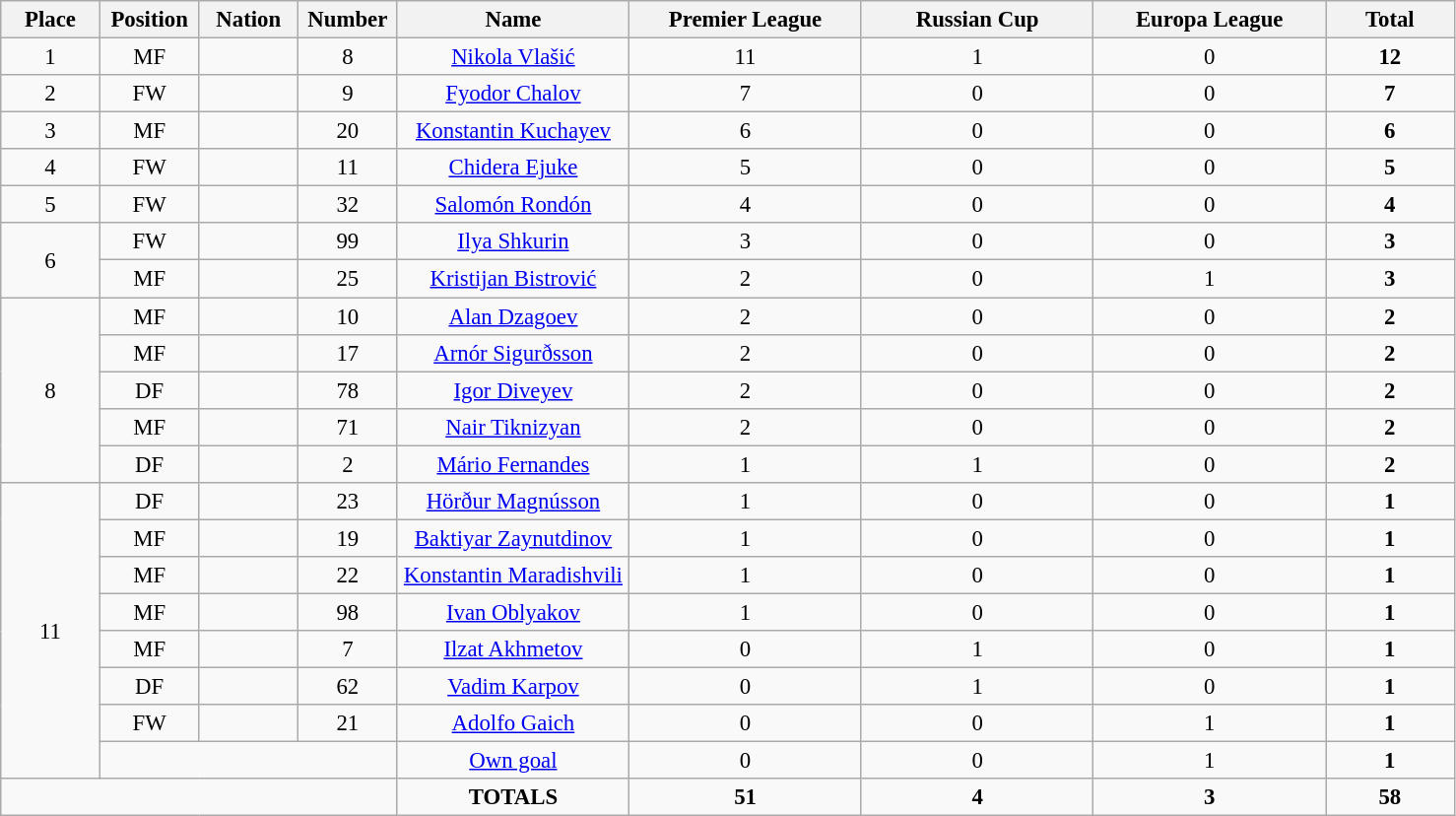<table class="wikitable" style="font-size: 95%; text-align: center;">
<tr>
<th width=60>Place</th>
<th width=60>Position</th>
<th width=60>Nation</th>
<th width=60>Number</th>
<th width=150>Name</th>
<th width=150>Premier League</th>
<th width=150>Russian Cup</th>
<th width=150>Europa League</th>
<th width=80>Total</th>
</tr>
<tr>
<td>1</td>
<td>MF</td>
<td></td>
<td>8</td>
<td><a href='#'>Nikola Vlašić</a></td>
<td>11</td>
<td>1</td>
<td>0</td>
<td><strong>12</strong></td>
</tr>
<tr>
<td>2</td>
<td>FW</td>
<td></td>
<td>9</td>
<td><a href='#'>Fyodor Chalov</a></td>
<td>7</td>
<td>0</td>
<td>0</td>
<td><strong>7</strong></td>
</tr>
<tr>
<td>3</td>
<td>MF</td>
<td></td>
<td>20</td>
<td><a href='#'>Konstantin Kuchayev</a></td>
<td>6</td>
<td>0</td>
<td>0</td>
<td><strong>6</strong></td>
</tr>
<tr>
<td>4</td>
<td>FW</td>
<td></td>
<td>11</td>
<td><a href='#'>Chidera Ejuke</a></td>
<td>5</td>
<td>0</td>
<td>0</td>
<td><strong>5</strong></td>
</tr>
<tr>
<td>5</td>
<td>FW</td>
<td></td>
<td>32</td>
<td><a href='#'>Salomón Rondón</a></td>
<td>4</td>
<td>0</td>
<td>0</td>
<td><strong>4</strong></td>
</tr>
<tr>
<td rowspan="2">6</td>
<td>FW</td>
<td></td>
<td>99</td>
<td><a href='#'>Ilya Shkurin</a></td>
<td>3</td>
<td>0</td>
<td>0</td>
<td><strong>3</strong></td>
</tr>
<tr>
<td>MF</td>
<td></td>
<td>25</td>
<td><a href='#'>Kristijan Bistrović</a></td>
<td>2</td>
<td>0</td>
<td>1</td>
<td><strong>3</strong></td>
</tr>
<tr>
<td rowspan="5">8</td>
<td>MF</td>
<td></td>
<td>10</td>
<td><a href='#'>Alan Dzagoev</a></td>
<td>2</td>
<td>0</td>
<td>0</td>
<td><strong>2</strong></td>
</tr>
<tr>
<td>MF</td>
<td></td>
<td>17</td>
<td><a href='#'>Arnór Sigurðsson</a></td>
<td>2</td>
<td>0</td>
<td>0</td>
<td><strong>2</strong></td>
</tr>
<tr>
<td>DF</td>
<td></td>
<td>78</td>
<td><a href='#'>Igor Diveyev</a></td>
<td>2</td>
<td>0</td>
<td>0</td>
<td><strong>2</strong></td>
</tr>
<tr>
<td>MF</td>
<td></td>
<td>71</td>
<td><a href='#'>Nair Tiknizyan</a></td>
<td>2</td>
<td>0</td>
<td>0</td>
<td><strong>2</strong></td>
</tr>
<tr>
<td>DF</td>
<td></td>
<td>2</td>
<td><a href='#'>Mário Fernandes</a></td>
<td>1</td>
<td>1</td>
<td>0</td>
<td><strong>2</strong></td>
</tr>
<tr>
<td rowspan="8">11</td>
<td>DF</td>
<td></td>
<td>23</td>
<td><a href='#'>Hörður Magnússon</a></td>
<td>1</td>
<td>0</td>
<td>0</td>
<td><strong>1</strong></td>
</tr>
<tr>
<td>MF</td>
<td></td>
<td>19</td>
<td><a href='#'>Baktiyar Zaynutdinov</a></td>
<td>1</td>
<td>0</td>
<td>0</td>
<td><strong>1</strong></td>
</tr>
<tr>
<td>MF</td>
<td></td>
<td>22</td>
<td><a href='#'>Konstantin Maradishvili</a></td>
<td>1</td>
<td>0</td>
<td>0</td>
<td><strong>1</strong></td>
</tr>
<tr>
<td>MF</td>
<td></td>
<td>98</td>
<td><a href='#'>Ivan Oblyakov</a></td>
<td>1</td>
<td>0</td>
<td>0</td>
<td><strong>1</strong></td>
</tr>
<tr>
<td>MF</td>
<td></td>
<td>7</td>
<td><a href='#'>Ilzat Akhmetov</a></td>
<td>0</td>
<td>1</td>
<td>0</td>
<td><strong>1</strong></td>
</tr>
<tr>
<td>DF</td>
<td></td>
<td>62</td>
<td><a href='#'>Vadim Karpov</a></td>
<td>0</td>
<td>1</td>
<td>0</td>
<td><strong>1</strong></td>
</tr>
<tr>
<td>FW</td>
<td></td>
<td>21</td>
<td><a href='#'>Adolfo Gaich</a></td>
<td>0</td>
<td>0</td>
<td>1</td>
<td><strong>1</strong></td>
</tr>
<tr>
<td colspan="3"></td>
<td><a href='#'>Own goal</a></td>
<td>0</td>
<td>0</td>
<td>1</td>
<td><strong>1</strong></td>
</tr>
<tr>
<td colspan="4"></td>
<td><strong>TOTALS</strong></td>
<td><strong>51</strong></td>
<td><strong>4</strong></td>
<td><strong>3</strong></td>
<td><strong>58</strong></td>
</tr>
</table>
